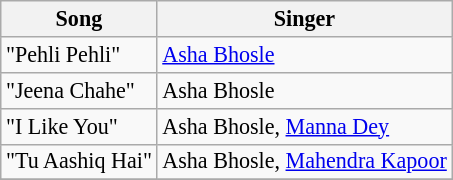<table class="wikitable" style="font-size:92%">
<tr>
<th>Song</th>
<th>Singer</th>
</tr>
<tr>
<td>"Pehli Pehli"</td>
<td><a href='#'>Asha Bhosle</a></td>
</tr>
<tr>
<td>"Jeena Chahe"</td>
<td>Asha Bhosle</td>
</tr>
<tr>
<td>"I Like You"</td>
<td>Asha Bhosle, <a href='#'>Manna Dey</a></td>
</tr>
<tr>
<td>"Tu Aashiq Hai"</td>
<td>Asha Bhosle, <a href='#'>Mahendra Kapoor</a></td>
</tr>
<tr>
</tr>
</table>
